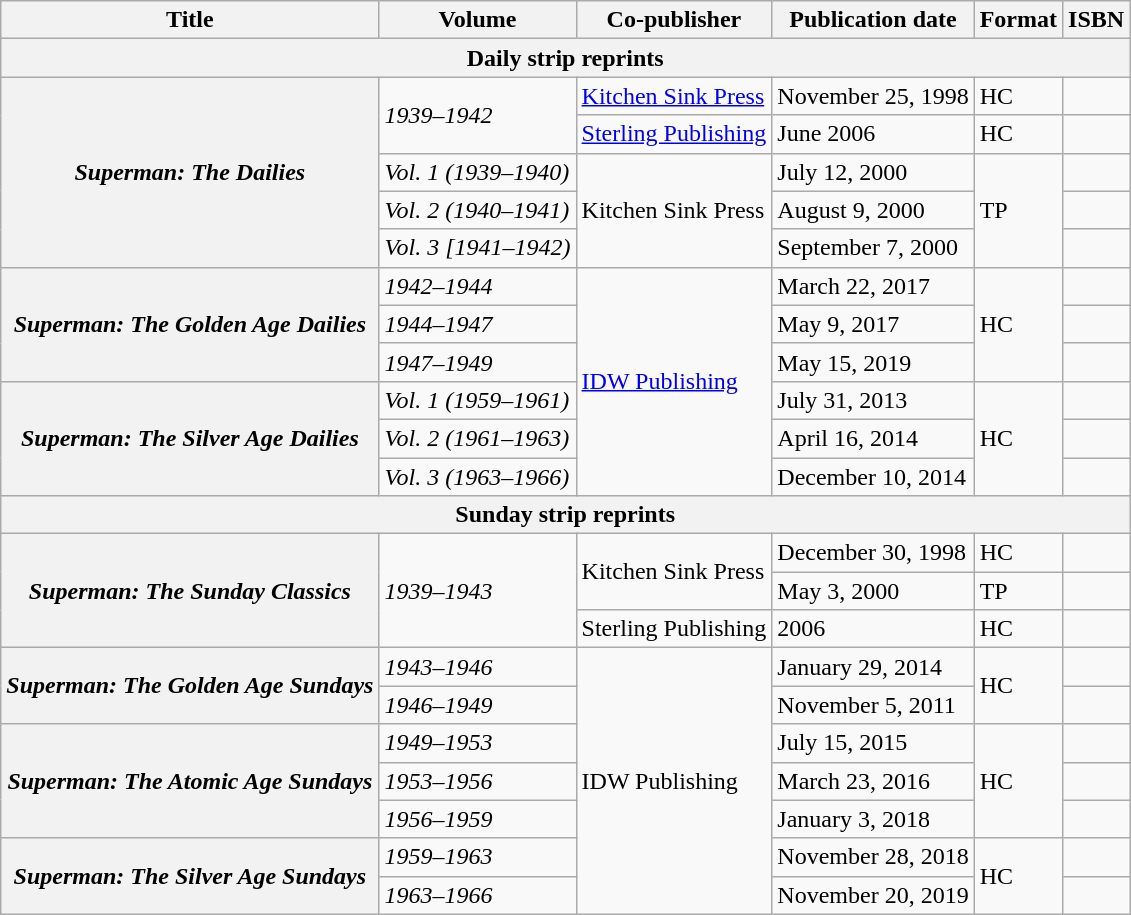<table class="wikitable mw-collapsible">
<tr>
<th>Title</th>
<th>Volume</th>
<th>Co-publisher</th>
<th>Publication date</th>
<th>Format</th>
<th>ISBN</th>
</tr>
<tr>
<th colspan="6">Daily strip reprints</th>
</tr>
<tr>
<th rowspan="5"><em>Superman: The Dailies</em></th>
<td rowspan="2"><em>1939–1942</em></td>
<td><a href='#'>Kitchen Sink Press</a></td>
<td>November 25, 1998</td>
<td>HC</td>
<td></td>
</tr>
<tr>
<td><a href='#'>Sterling Publishing</a></td>
<td>June 2006</td>
<td>HC</td>
<td></td>
</tr>
<tr>
<td><em>Vol. 1 (1939–1940)</em></td>
<td rowspan="3">Kitchen Sink Press</td>
<td>July 12, 2000</td>
<td rowspan="3">TP</td>
<td></td>
</tr>
<tr>
<td><em>Vol. 2 (1940–1941)</em></td>
<td>August 9, 2000</td>
<td></td>
</tr>
<tr>
<td><em>Vol. 3 [1941–1942)</em></td>
<td>September 7, 2000</td>
<td></td>
</tr>
<tr>
<th rowspan="3"><em>Superman: The Golden Age Dailies</em></th>
<td><em>1942–1944</em></td>
<td rowspan="6"><a href='#'>IDW Publishing</a></td>
<td>March 22, 2017</td>
<td rowspan="3">HC</td>
<td></td>
</tr>
<tr>
<td><em>1944–1947</em></td>
<td>May 9, 2017</td>
<td></td>
</tr>
<tr>
<td><em>1947–1949</em></td>
<td>May 15, 2019</td>
<td></td>
</tr>
<tr>
<th rowspan="3"><em>Superman: The Silver Age Dailies</em></th>
<td><em>Vol. 1 (1959–1961)</em></td>
<td>July 31, 2013</td>
<td rowspan="3">HC</td>
<td></td>
</tr>
<tr>
<td><em>Vol. 2 (1961–1963)</em></td>
<td>April 16, 2014</td>
<td></td>
</tr>
<tr>
<td><em>Vol. 3 (1963–1966)</em></td>
<td>December 10, 2014</td>
<td></td>
</tr>
<tr>
<th colspan="6">Sunday strip reprints</th>
</tr>
<tr>
<th rowspan="3"><em>Superman: The Sunday Classics</em></th>
<td rowspan="3"><em>1939–1943</em></td>
<td rowspan="2">Kitchen Sink Press</td>
<td>December 30, 1998</td>
<td>HC</td>
<td></td>
</tr>
<tr>
<td>May 3, 2000</td>
<td>TP</td>
<td></td>
</tr>
<tr>
<td>Sterling Publishing</td>
<td>2006</td>
<td>HC</td>
<td></td>
</tr>
<tr>
<th rowspan="2"><em>Superman: The Golden Age Sundays</em></th>
<td><em>1943–1946</em></td>
<td rowspan="7">IDW Publishing</td>
<td>January 29, 2014</td>
<td rowspan="2">HC</td>
<td></td>
</tr>
<tr>
<td><em>1946–1949</em></td>
<td>November 5, 2011</td>
<td></td>
</tr>
<tr>
<th rowspan="3"><em>Superman: The Atomic Age Sundays</em></th>
<td><em>1949–1953</em></td>
<td>July 15, 2015</td>
<td rowspan="3">HC</td>
<td></td>
</tr>
<tr>
<td><em>1953–1956</em></td>
<td>March 23, 2016</td>
<td></td>
</tr>
<tr>
<td><em>1956–1959</em></td>
<td>January 3, 2018</td>
<td></td>
</tr>
<tr>
<th rowspan="2"><em>Superman: The Silver Age Sundays</em></th>
<td><em>1959–1963</em></td>
<td>November 28, 2018</td>
<td rowspan="2">HC</td>
<td></td>
</tr>
<tr>
<td><em>1963–1966</em></td>
<td>November 20, 2019</td>
<td></td>
</tr>
</table>
